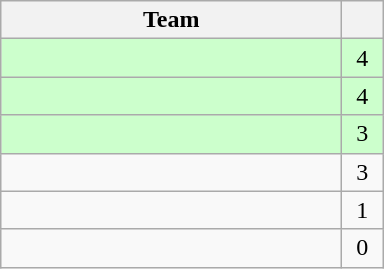<table class="wikitable" style="text-align:center;">
<tr>
<th width=220>Team</th>
<th width=20></th>
</tr>
<tr bgcolor="#ccffcc">
<td align=left></td>
<td>4</td>
</tr>
<tr bgcolor="#ccffcc">
<td align=left></td>
<td>4</td>
</tr>
<tr bgcolor="#ccffcc">
<td align=left></td>
<td>3</td>
</tr>
<tr>
<td align=left></td>
<td>3</td>
</tr>
<tr>
<td align=left></td>
<td>1</td>
</tr>
<tr>
<td align=left></td>
<td>0</td>
</tr>
</table>
